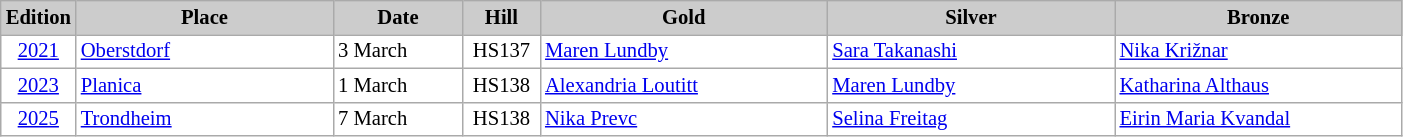<table class="wikitable plainrowheaders" style="background:#fff; font-size:86%; line-height:16px; border:grey solid 1px; border-collapse:collapse;">
<tr style="background:#ccc; text-align:center;">
<th scope="col" style="background:#ccc; width:40px;">Edition</th>
<th scope="col" style="background:#ccc; width:165px;">Place</th>
<th scope="col" style="background:#ccc; width:80px;">Date</th>
<th scope="col" style="background:#ccc; width:45px;">Hill</th>
<th scope="col" style="background:#ccc; width:185px;">Gold</th>
<th scope="col" style="background:#ccc; width:185px;">Silver</th>
<th scope="col" style="background:#ccc; width:185px;">Bronze</th>
</tr>
<tr>
<td align=center><a href='#'>2021</a></td>
<td> <a href='#'>Oberstdorf</a></td>
<td>3 March</td>
<td align=center>HS137</td>
<td> <a href='#'>Maren Lundby</a></td>
<td> <a href='#'>Sara Takanashi</a></td>
<td> <a href='#'>Nika Križnar</a></td>
</tr>
<tr>
<td align=center><a href='#'>2023</a></td>
<td> <a href='#'>Planica</a></td>
<td>1 March</td>
<td align=center>HS138</td>
<td> <a href='#'>Alexandria Loutitt</a></td>
<td> <a href='#'>Maren Lundby</a></td>
<td> <a href='#'>Katharina Althaus</a></td>
</tr>
<tr>
<td align=center><a href='#'>2025</a></td>
<td> <a href='#'>Trondheim</a></td>
<td>7 March</td>
<td align=center>HS138</td>
<td> <a href='#'>Nika Prevc</a></td>
<td> <a href='#'>Selina Freitag</a></td>
<td> <a href='#'>Eirin Maria Kvandal</a></td>
</tr>
</table>
